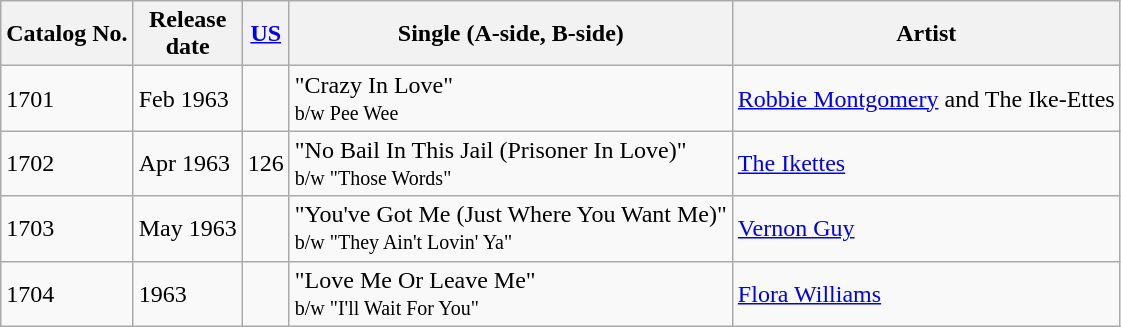<table class="wikitable">
<tr>
<th>Catalog No.</th>
<th>Release<br>date</th>
<th><a href='#'>US</a><br></th>
<th><strong>Single (A-side, B-side)</strong></th>
<th>Artist</th>
</tr>
<tr>
<td>1701</td>
<td>Feb 1963</td>
<td></td>
<td>"Crazy In Love"<br><small>b/w Pee Wee</small></td>
<td><a href='#'>Robbie Montgomery</a> and The Ike-Ettes</td>
</tr>
<tr>
<td>1702</td>
<td>Apr 1963</td>
<td>126</td>
<td>"No Bail In This Jail (Prisoner In Love)"<br><small>b/w "Those Words"</small></td>
<td><a href='#'>The Ikettes</a></td>
</tr>
<tr>
<td>1703</td>
<td>May 1963</td>
<td></td>
<td>"You've Got Me (Just Where You Want Me)"<br><small>b/w "They Ain't Lovin' Ya"</small></td>
<td><a href='#'>Vernon Guy</a></td>
</tr>
<tr>
<td>1704</td>
<td>1963</td>
<td></td>
<td>"Love Me Or Leave Me"<br><small>b/w "I'll Wait For You"</small></td>
<td><a href='#'>Flora Williams</a></td>
</tr>
</table>
